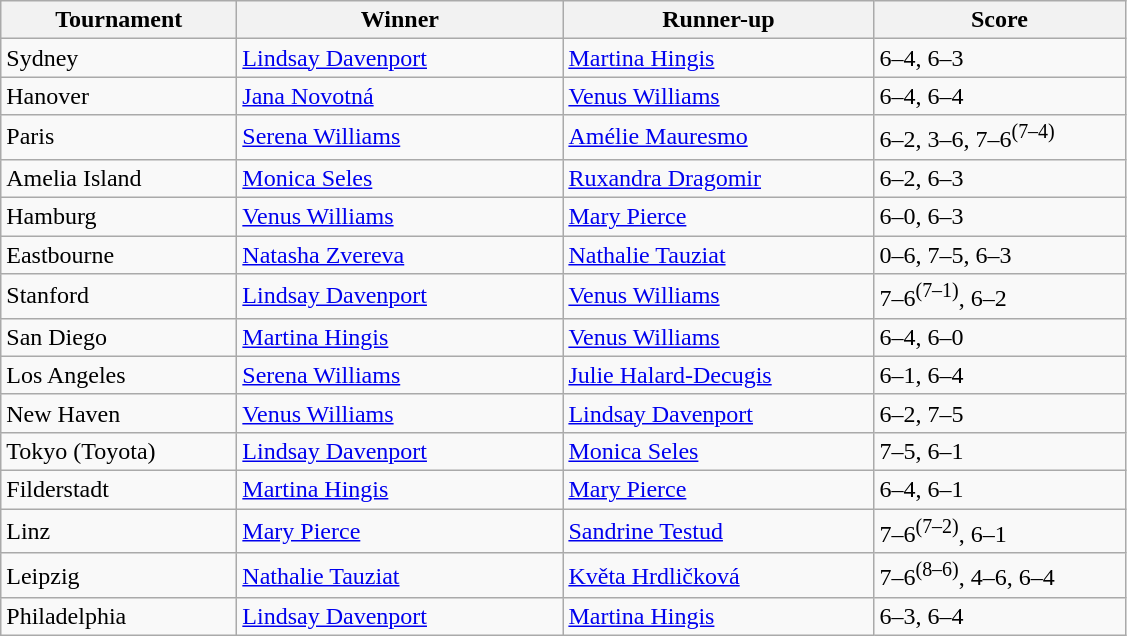<table class="wikitable">
<tr>
<th width="150">Tournament</th>
<th width="210">Winner</th>
<th width="200">Runner-up</th>
<th width="160">Score</th>
</tr>
<tr>
<td>Sydney</td>
<td> <a href='#'>Lindsay Davenport</a></td>
<td> <a href='#'>Martina Hingis</a></td>
<td>6–4, 6–3</td>
</tr>
<tr>
<td>Hanover</td>
<td> <a href='#'>Jana Novotná</a></td>
<td> <a href='#'>Venus Williams</a></td>
<td>6–4, 6–4</td>
</tr>
<tr>
<td>Paris</td>
<td> <a href='#'>Serena Williams</a></td>
<td> <a href='#'>Amélie Mauresmo</a></td>
<td>6–2, 3–6, 7–6<sup>(7–4)</sup></td>
</tr>
<tr>
<td>Amelia Island</td>
<td> <a href='#'>Monica Seles</a></td>
<td> <a href='#'>Ruxandra Dragomir</a></td>
<td>6–2, 6–3</td>
</tr>
<tr>
<td>Hamburg</td>
<td> <a href='#'>Venus Williams</a></td>
<td> <a href='#'>Mary Pierce</a></td>
<td>6–0, 6–3</td>
</tr>
<tr>
<td>Eastbourne</td>
<td> <a href='#'>Natasha Zvereva</a></td>
<td> <a href='#'>Nathalie Tauziat</a></td>
<td>0–6, 7–5, 6–3</td>
</tr>
<tr>
<td>Stanford</td>
<td> <a href='#'>Lindsay Davenport</a></td>
<td> <a href='#'>Venus Williams</a></td>
<td>7–6<sup>(7–1)</sup>, 6–2</td>
</tr>
<tr>
<td>San Diego</td>
<td> <a href='#'>Martina Hingis</a></td>
<td> <a href='#'>Venus Williams</a></td>
<td>6–4, 6–0</td>
</tr>
<tr>
<td>Los Angeles</td>
<td> <a href='#'>Serena Williams</a></td>
<td> <a href='#'>Julie Halard-Decugis</a></td>
<td>6–1, 6–4</td>
</tr>
<tr>
<td>New Haven</td>
<td> <a href='#'>Venus Williams</a></td>
<td> <a href='#'>Lindsay Davenport</a></td>
<td>6–2, 7–5</td>
</tr>
<tr>
<td>Tokyo (Toyota)</td>
<td> <a href='#'>Lindsay Davenport</a></td>
<td> <a href='#'>Monica Seles</a></td>
<td>7–5, 6–1</td>
</tr>
<tr>
<td>Filderstadt</td>
<td> <a href='#'>Martina Hingis</a></td>
<td> <a href='#'>Mary Pierce</a></td>
<td>6–4, 6–1</td>
</tr>
<tr>
<td>Linz</td>
<td> <a href='#'>Mary Pierce</a></td>
<td> <a href='#'>Sandrine Testud</a></td>
<td>7–6<sup>(7–2)</sup>, 6–1</td>
</tr>
<tr>
<td>Leipzig</td>
<td> <a href='#'>Nathalie Tauziat</a></td>
<td> <a href='#'>Květa Hrdličková</a></td>
<td>7–6<sup>(8–6)</sup>, 4–6, 6–4</td>
</tr>
<tr>
<td>Philadelphia</td>
<td> <a href='#'>Lindsay Davenport</a></td>
<td> <a href='#'>Martina Hingis</a></td>
<td>6–3, 6–4</td>
</tr>
</table>
